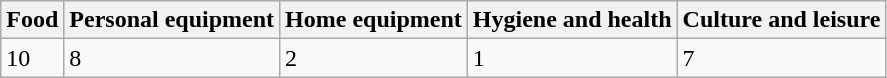<table class="wikitable">
<tr>
<th>Food</th>
<th>Personal equipment</th>
<th>Home equipment</th>
<th>Hygiene and health</th>
<th>Culture and leisure</th>
</tr>
<tr>
<td>10</td>
<td>8</td>
<td>2</td>
<td>1</td>
<td>7</td>
</tr>
</table>
